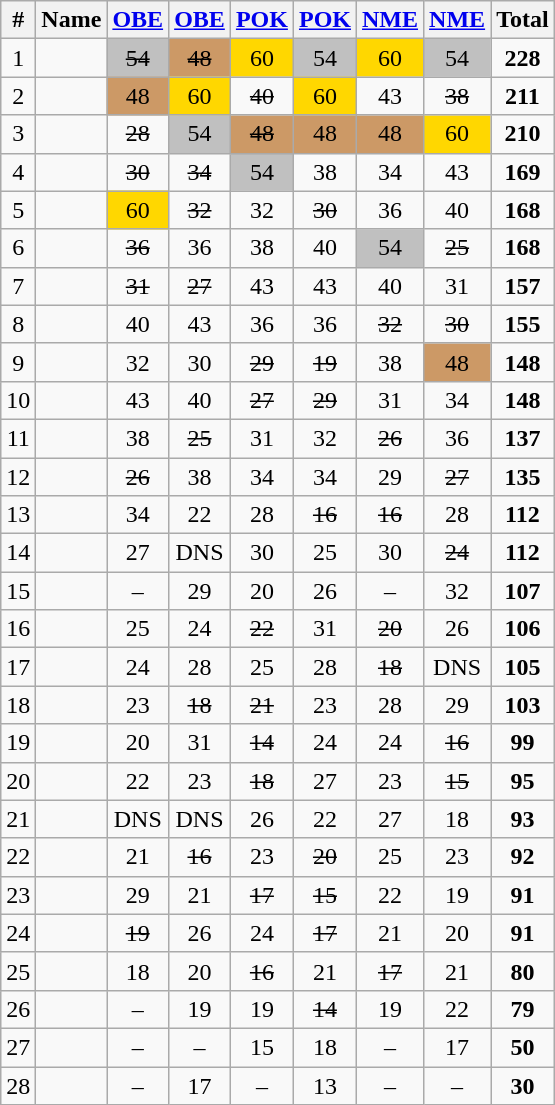<table class="wikitable sortable" style="text-align:center;">
<tr>
<th>#</th>
<th>Name</th>
<th><a href='#'>OBE</a> <br></th>
<th><a href='#'>OBE</a> <br></th>
<th><a href='#'>POK</a> <br></th>
<th><a href='#'>POK</a> <br></th>
<th><a href='#'>NME</a> <br></th>
<th><a href='#'>NME</a> <br></th>
<th><strong>Total</strong></th>
</tr>
<tr>
<td>1</td>
<td align="left"></td>
<td bgcolor="silver"><s>54</s></td>
<td bgcolor="CC9966"><s>48</s></td>
<td bgcolor="gold">60</td>
<td bgcolor="silver">54</td>
<td bgcolor="gold">60</td>
<td bgcolor="silver">54</td>
<td><strong>228</strong></td>
</tr>
<tr>
<td>2</td>
<td align="left"></td>
<td bgcolor="CC9966">48</td>
<td bgcolor="gold">60</td>
<td><s>40</s></td>
<td bgcolor="gold">60</td>
<td>43</td>
<td><s>38</s></td>
<td><strong>211</strong></td>
</tr>
<tr>
<td>3</td>
<td align="left"></td>
<td><s>28</s></td>
<td bgcolor="silver">54</td>
<td bgcolor="CC9966"><s>48</s></td>
<td bgcolor="CC9966">48</td>
<td bgcolor="CC9966">48</td>
<td bgcolor="gold">60</td>
<td><strong>210</strong></td>
</tr>
<tr>
<td>4</td>
<td align="left"></td>
<td><s>30</s></td>
<td><s>34</s></td>
<td bgcolor="silver">54</td>
<td>38</td>
<td>34</td>
<td>43</td>
<td><strong>169</strong></td>
</tr>
<tr>
<td>5</td>
<td align="left"></td>
<td bgcolor="gold">60</td>
<td><s>32</s></td>
<td>32</td>
<td><s>30</s></td>
<td>36</td>
<td>40</td>
<td><strong>168</strong></td>
</tr>
<tr>
<td>6</td>
<td align="left"></td>
<td><s>36</s></td>
<td>36</td>
<td>38</td>
<td>40</td>
<td bgcolor="silver">54</td>
<td><s>25</s></td>
<td><strong>168</strong></td>
</tr>
<tr>
<td>7</td>
<td align="left"></td>
<td><s>31</s></td>
<td><s>27</s></td>
<td>43</td>
<td>43</td>
<td>40</td>
<td>31</td>
<td><strong>157</strong></td>
</tr>
<tr>
<td>8</td>
<td align="left"></td>
<td>40</td>
<td>43</td>
<td>36</td>
<td>36</td>
<td><s>32</s></td>
<td><s>30</s></td>
<td><strong>155</strong></td>
</tr>
<tr>
<td>9</td>
<td align="left"></td>
<td>32</td>
<td>30</td>
<td><s>29</s></td>
<td><s>19</s></td>
<td>38</td>
<td bgcolor="CC9966">48</td>
<td><strong>148</strong></td>
</tr>
<tr>
<td>10</td>
<td align="left"></td>
<td>43</td>
<td>40</td>
<td><s>27</s></td>
<td><s>29</s></td>
<td>31</td>
<td>34</td>
<td><strong>148</strong></td>
</tr>
<tr>
<td>11</td>
<td align="left"></td>
<td>38</td>
<td><s>25</s></td>
<td>31</td>
<td>32</td>
<td><s>26</s></td>
<td>36</td>
<td><strong>137</strong></td>
</tr>
<tr>
<td>12</td>
<td align="left"></td>
<td><s>26</s></td>
<td>38</td>
<td>34</td>
<td>34</td>
<td>29</td>
<td><s>27</s></td>
<td><strong>135</strong></td>
</tr>
<tr>
<td>13</td>
<td align="left"></td>
<td>34</td>
<td>22</td>
<td>28</td>
<td><s>16</s></td>
<td><s>16</s></td>
<td>28</td>
<td><strong>112</strong></td>
</tr>
<tr>
<td>14</td>
<td align="left"></td>
<td>27</td>
<td>DNS</td>
<td>30</td>
<td>25</td>
<td>30</td>
<td><s>24</s></td>
<td><strong>112</strong></td>
</tr>
<tr>
<td>15</td>
<td align="left"></td>
<td>–</td>
<td>29</td>
<td>20</td>
<td>26</td>
<td>–</td>
<td>32</td>
<td><strong>107</strong></td>
</tr>
<tr>
<td>16</td>
<td align="left"></td>
<td>25</td>
<td>24</td>
<td><s>22</s></td>
<td>31</td>
<td><s>20</s></td>
<td>26</td>
<td><strong>106</strong></td>
</tr>
<tr>
<td>17</td>
<td align="left"></td>
<td>24</td>
<td>28</td>
<td>25</td>
<td>28</td>
<td><s>18</s></td>
<td>DNS</td>
<td><strong>105</strong></td>
</tr>
<tr>
<td>18</td>
<td align="left"></td>
<td>23</td>
<td><s>18</s></td>
<td><s>21</s></td>
<td>23</td>
<td>28</td>
<td>29</td>
<td><strong>103</strong></td>
</tr>
<tr>
<td>19</td>
<td align="left"></td>
<td>20</td>
<td>31</td>
<td><s>14</s></td>
<td>24</td>
<td>24</td>
<td><s>16</s></td>
<td><strong>99</strong></td>
</tr>
<tr>
<td>20</td>
<td align="left"></td>
<td>22</td>
<td>23</td>
<td><s>18</s></td>
<td>27</td>
<td>23</td>
<td><s>15</s></td>
<td><strong>95</strong></td>
</tr>
<tr>
<td>21</td>
<td align="left"></td>
<td>DNS</td>
<td>DNS</td>
<td>26</td>
<td>22</td>
<td>27</td>
<td>18</td>
<td><strong>93</strong></td>
</tr>
<tr>
<td>22</td>
<td align="left"></td>
<td>21</td>
<td><s>16</s></td>
<td>23</td>
<td><s>20</s></td>
<td>25</td>
<td>23</td>
<td><strong>92</strong></td>
</tr>
<tr>
<td>23</td>
<td align="left"></td>
<td>29</td>
<td>21</td>
<td><s>17</s></td>
<td><s>15</s></td>
<td>22</td>
<td>19</td>
<td><strong>91</strong></td>
</tr>
<tr>
<td>24</td>
<td align="left"></td>
<td><s>19</s></td>
<td>26</td>
<td>24</td>
<td><s>17</s></td>
<td>21</td>
<td>20</td>
<td><strong>91</strong></td>
</tr>
<tr>
<td>25</td>
<td align="left"></td>
<td>18</td>
<td>20</td>
<td><s>16</s></td>
<td>21</td>
<td><s>17</s></td>
<td>21</td>
<td><strong>80</strong></td>
</tr>
<tr>
<td>26</td>
<td align="left"></td>
<td>–</td>
<td>19</td>
<td>19</td>
<td><s>14</s></td>
<td>19</td>
<td>22</td>
<td><strong>79</strong></td>
</tr>
<tr>
<td>27</td>
<td align="left"></td>
<td>–</td>
<td>–</td>
<td>15</td>
<td>18</td>
<td>–</td>
<td>17</td>
<td><strong>50</strong></td>
</tr>
<tr>
<td>28</td>
<td align="left"></td>
<td>–</td>
<td>17</td>
<td>–</td>
<td>13</td>
<td>–</td>
<td>–</td>
<td><strong>30</strong></td>
</tr>
</table>
